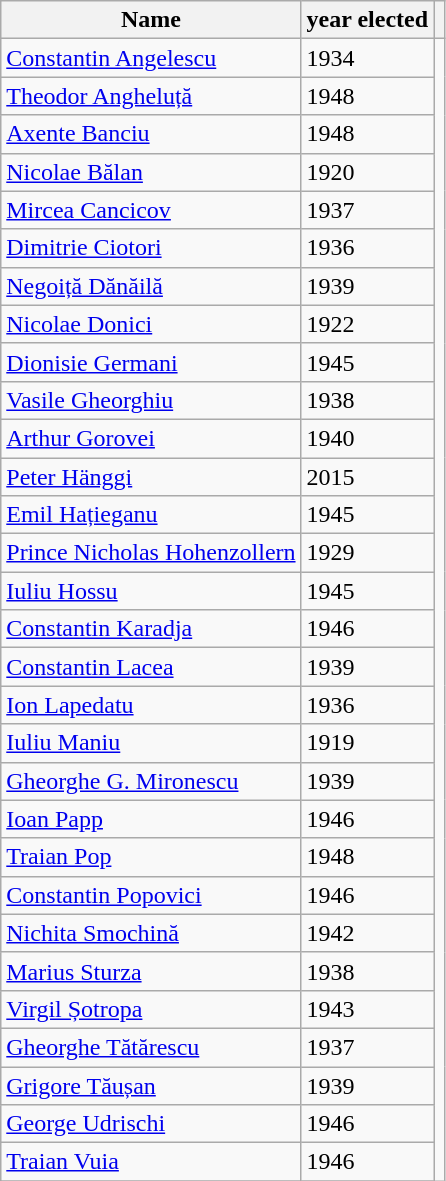<table class="wikitable sortable">
<tr>
<th>Name</th>
<th class="sortable">year elected</th>
<th class="unsortable"></th>
</tr>
<tr>
<td><a href='#'>Constantin Angelescu</a></td>
<td>1934</td>
</tr>
<tr>
<td><a href='#'>Theodor Angheluță</a></td>
<td>1948</td>
</tr>
<tr>
<td><a href='#'>Axente Banciu</a></td>
<td>1948</td>
</tr>
<tr>
<td><a href='#'>Nicolae Bălan</a></td>
<td>1920</td>
</tr>
<tr>
<td><a href='#'>Mircea Cancicov</a></td>
<td>1937</td>
</tr>
<tr>
<td><a href='#'>Dimitrie Ciotori</a></td>
<td>1936</td>
</tr>
<tr>
<td><a href='#'>Negoiță Dănăilă</a></td>
<td>1939</td>
</tr>
<tr>
<td><a href='#'>Nicolae Donici</a></td>
<td>1922</td>
</tr>
<tr>
<td><a href='#'>Dionisie Germani</a></td>
<td>1945</td>
</tr>
<tr>
<td><a href='#'>Vasile Gheorghiu</a></td>
<td>1938</td>
</tr>
<tr>
<td><a href='#'>Arthur Gorovei</a></td>
<td>1940</td>
</tr>
<tr>
<td><a href='#'>Peter Hänggi</a></td>
<td>2015</td>
</tr>
<tr>
<td><a href='#'>Emil Hațieganu</a></td>
<td>1945</td>
</tr>
<tr>
<td><a href='#'>Prince Nicholas Hohenzollern</a></td>
<td>1929</td>
</tr>
<tr>
<td><a href='#'>Iuliu Hossu</a></td>
<td>1945</td>
</tr>
<tr>
<td><a href='#'>Constantin Karadja</a></td>
<td>1946</td>
</tr>
<tr>
<td><a href='#'>Constantin Lacea</a></td>
<td>1939</td>
</tr>
<tr>
<td><a href='#'>Ion Lapedatu</a></td>
<td>1936</td>
</tr>
<tr>
<td><a href='#'>Iuliu Maniu</a></td>
<td>1919</td>
</tr>
<tr>
<td><a href='#'>Gheorghe G. Mironescu</a></td>
<td>1939</td>
</tr>
<tr>
<td><a href='#'>Ioan Papp</a></td>
<td>1946</td>
</tr>
<tr>
<td><a href='#'>Traian Pop</a></td>
<td>1948</td>
</tr>
<tr>
<td><a href='#'>Constantin Popovici</a></td>
<td>1946</td>
</tr>
<tr>
<td><a href='#'>Nichita Smochină</a></td>
<td>1942</td>
</tr>
<tr>
<td><a href='#'>Marius Sturza</a></td>
<td>1938</td>
</tr>
<tr>
<td><a href='#'>Virgil Șotropa</a></td>
<td>1943</td>
</tr>
<tr>
<td><a href='#'>Gheorghe Tătărescu</a></td>
<td>1937</td>
</tr>
<tr>
<td><a href='#'>Grigore Tăușan</a></td>
<td>1939</td>
</tr>
<tr>
<td><a href='#'>George Udrischi</a></td>
<td>1946</td>
</tr>
<tr>
<td><a href='#'>Traian Vuia</a></td>
<td>1946</td>
</tr>
<tr>
</tr>
</table>
